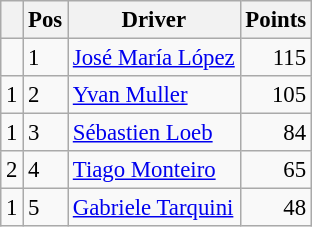<table class="wikitable" style="font-size: 95%;">
<tr>
<th></th>
<th>Pos</th>
<th>Driver</th>
<th>Points</th>
</tr>
<tr>
<td align="left"></td>
<td>1</td>
<td> <a href='#'>José María López</a></td>
<td align="right">115</td>
</tr>
<tr>
<td align="left"> 1</td>
<td>2</td>
<td> <a href='#'>Yvan Muller</a></td>
<td align="right">105</td>
</tr>
<tr>
<td align="left"> 1</td>
<td>3</td>
<td> <a href='#'>Sébastien Loeb</a></td>
<td align="right">84</td>
</tr>
<tr>
<td align="left"> 2</td>
<td>4</td>
<td> <a href='#'>Tiago Monteiro</a></td>
<td align="right">65</td>
</tr>
<tr>
<td align="left"> 1</td>
<td>5</td>
<td> <a href='#'>Gabriele Tarquini</a></td>
<td align="right">48</td>
</tr>
</table>
